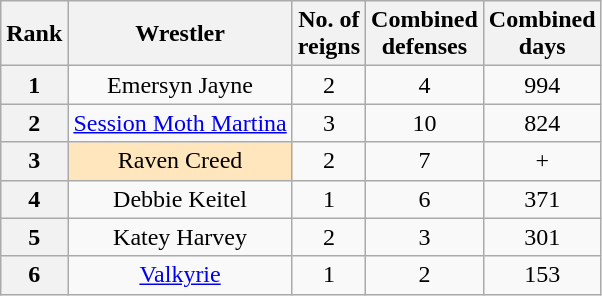<table class="wikitable sortable" style="text-align: center">
<tr>
<th>Rank</th>
<th>Wrestler</th>
<th>No. of<br>reigns</th>
<th>Combined<br>defenses</th>
<th>Combined<br>days</th>
</tr>
<tr>
<th>1</th>
<td>Emersyn Jayne</td>
<td>2</td>
<td>4</td>
<td>994</td>
</tr>
<tr>
<th>2</th>
<td><a href='#'>Session Moth Martina</a></td>
<td>3</td>
<td>10</td>
<td>824</td>
</tr>
<tr>
<th>3</th>
<td style="background-color:#FFE6BD">Raven Creed</td>
<td>2</td>
<td>7</td>
<td>+</td>
</tr>
<tr>
<th>4</th>
<td>Debbie Keitel</td>
<td>1</td>
<td>6</td>
<td>371</td>
</tr>
<tr>
<th>5</th>
<td>Katey Harvey</td>
<td>2</td>
<td>3</td>
<td>301</td>
</tr>
<tr>
<th>6</th>
<td><a href='#'>Valkyrie</a></td>
<td>1</td>
<td>2</td>
<td>153</td>
</tr>
</table>
